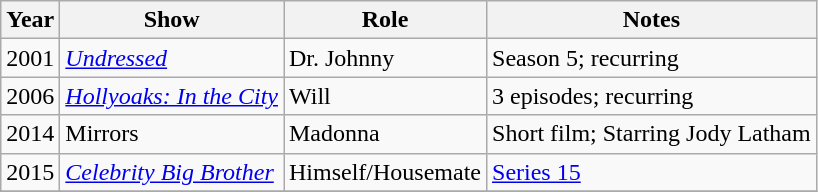<table class="wikitable">
<tr>
<th>Year</th>
<th>Show</th>
<th>Role</th>
<th>Notes</th>
</tr>
<tr>
<td rowspan="1">2001</td>
<td><em><a href='#'>Undressed</a></em></td>
<td>Dr. Johnny</td>
<td>Season 5; recurring</td>
</tr>
<tr>
<td rowspan="1">2006</td>
<td><em><a href='#'>Hollyoaks: In the City</a></em></td>
<td>Will</td>
<td>3 episodes; recurring</td>
</tr>
<tr>
<td rowspan="1">2014</td>
<td>Mirrors</td>
<td>Madonna</td>
<td>Short film; Starring Jody Latham</td>
</tr>
<tr>
<td rowspan="1">2015</td>
<td><em><a href='#'>Celebrity Big Brother</a></em></td>
<td>Himself/Housemate</td>
<td><a href='#'>Series 15</a></td>
</tr>
<tr>
</tr>
</table>
